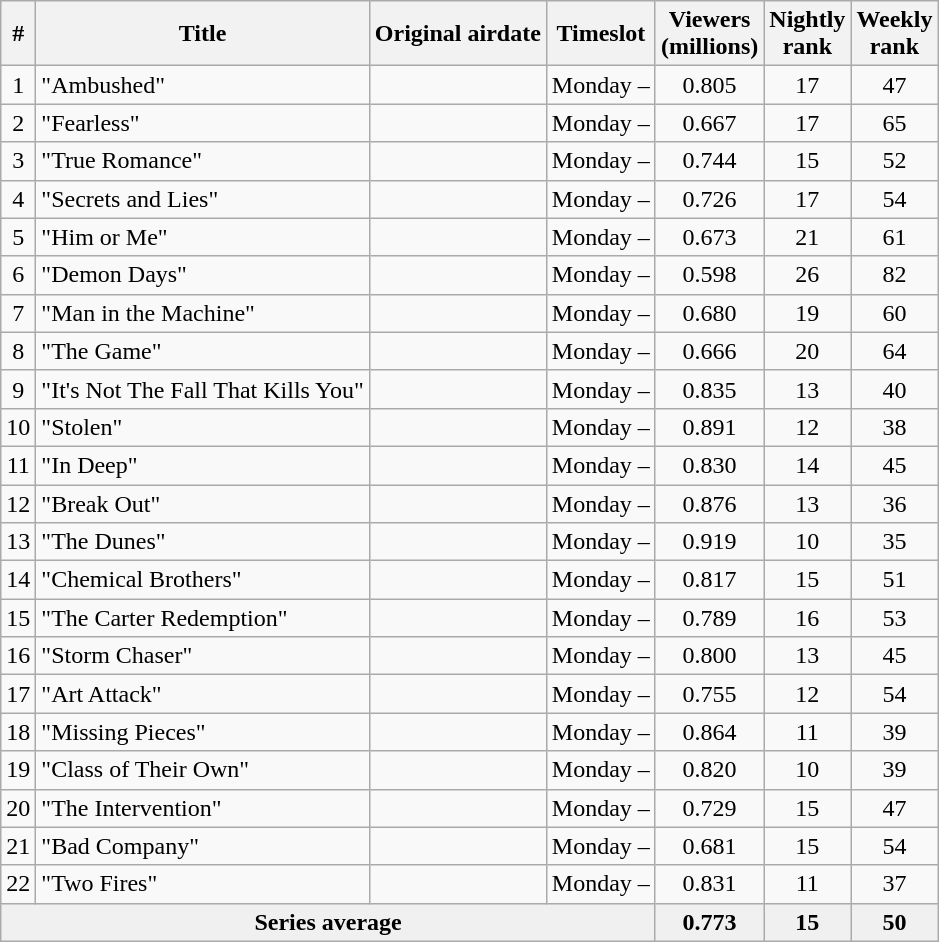<table class="wikitable sortable" style="text-align:center">
<tr>
<th>#</th>
<th>Title</th>
<th>Original airdate</th>
<th>Timeslot</th>
<th>Viewers<br>(millions)</th>
<th>Nightly<br>rank</th>
<th>Weekly<br>rank</th>
</tr>
<tr>
<td>1</td>
<td style="text-align:left">"Ambushed"</td>
<td></td>
<td>Monday –</td>
<td>0.805</td>
<td>17</td>
<td>47</td>
</tr>
<tr>
<td>2</td>
<td style="text-align:left">"Fearless"</td>
<td></td>
<td>Monday –</td>
<td>0.667</td>
<td>17</td>
<td>65</td>
</tr>
<tr>
<td>3</td>
<td style="text-align:left">"True Romance"</td>
<td></td>
<td>Monday –</td>
<td>0.744</td>
<td>15</td>
<td>52</td>
</tr>
<tr>
<td>4</td>
<td style="text-align:left">"Secrets and Lies"</td>
<td></td>
<td>Monday –</td>
<td>0.726</td>
<td>17</td>
<td>54</td>
</tr>
<tr>
<td>5</td>
<td style="text-align:left">"Him or Me"</td>
<td></td>
<td>Monday –</td>
<td>0.673</td>
<td>21</td>
<td>61</td>
</tr>
<tr>
<td>6</td>
<td style="text-align:left">"Demon Days"</td>
<td></td>
<td>Monday –</td>
<td>0.598</td>
<td>26</td>
<td>82</td>
</tr>
<tr>
<td>7</td>
<td style="text-align:left">"Man in the Machine"</td>
<td></td>
<td>Monday –</td>
<td>0.680</td>
<td>19</td>
<td>60</td>
</tr>
<tr>
<td>8</td>
<td style="text-align:left">"The Game"</td>
<td></td>
<td>Monday –</td>
<td>0.666</td>
<td>20</td>
<td>64</td>
</tr>
<tr>
<td>9</td>
<td style="text-align:left">"It's Not The Fall That Kills You"</td>
<td></td>
<td>Monday –</td>
<td>0.835</td>
<td>13</td>
<td>40</td>
</tr>
<tr>
<td>10</td>
<td style="text-align:left">"Stolen"</td>
<td></td>
<td>Monday –</td>
<td>0.891</td>
<td>12</td>
<td>38</td>
</tr>
<tr>
<td>11</td>
<td style="text-align:left">"In Deep"</td>
<td></td>
<td>Monday –</td>
<td>0.830</td>
<td>14</td>
<td>45</td>
</tr>
<tr>
<td>12</td>
<td style="text-align:left">"Break Out"</td>
<td></td>
<td>Monday –</td>
<td>0.876</td>
<td>13</td>
<td>36</td>
</tr>
<tr>
<td>13</td>
<td style="text-align:left">"The Dunes"</td>
<td></td>
<td>Monday –</td>
<td>0.919</td>
<td>10</td>
<td>35</td>
</tr>
<tr>
<td>14</td>
<td style="text-align:left">"Chemical Brothers"</td>
<td></td>
<td>Monday –</td>
<td>0.817</td>
<td>15</td>
<td>51</td>
</tr>
<tr>
<td>15</td>
<td style="text-align:left">"The Carter Redemption"</td>
<td></td>
<td>Monday –</td>
<td>0.789</td>
<td>16</td>
<td>53</td>
</tr>
<tr>
<td>16</td>
<td style="text-align:left">"Storm Chaser"</td>
<td></td>
<td>Monday –</td>
<td>0.800</td>
<td>13</td>
<td>45</td>
</tr>
<tr>
<td>17</td>
<td style="text-align:left">"Art Attack"</td>
<td></td>
<td>Monday –</td>
<td>0.755</td>
<td>12</td>
<td>54</td>
</tr>
<tr>
<td>18</td>
<td style="text-align:left">"Missing Pieces"</td>
<td></td>
<td>Monday –</td>
<td>0.864</td>
<td>11</td>
<td>39</td>
</tr>
<tr>
<td>19</td>
<td style="text-align:left">"Class of Their Own"</td>
<td></td>
<td>Monday –</td>
<td>0.820</td>
<td>10</td>
<td>39</td>
</tr>
<tr>
<td>20</td>
<td style="text-align:left">"The Intervention"</td>
<td></td>
<td>Monday –</td>
<td>0.729</td>
<td>15</td>
<td>47</td>
</tr>
<tr>
<td>21</td>
<td style="text-align:left">"Bad Company"</td>
<td></td>
<td>Monday –</td>
<td>0.681</td>
<td>15</td>
<td>54</td>
</tr>
<tr>
<td>22</td>
<td style="text-align:left">"Two Fires"</td>
<td></td>
<td>Monday –</td>
<td>0.831</td>
<td>11</td>
<td>37</td>
</tr>
<tr class="sortbottom" style="font-weight:bold; background:#f0f0f0">
<td colspan=4>Series average</td>
<td>0.773</td>
<td>15</td>
<td>50</td>
</tr>
</table>
